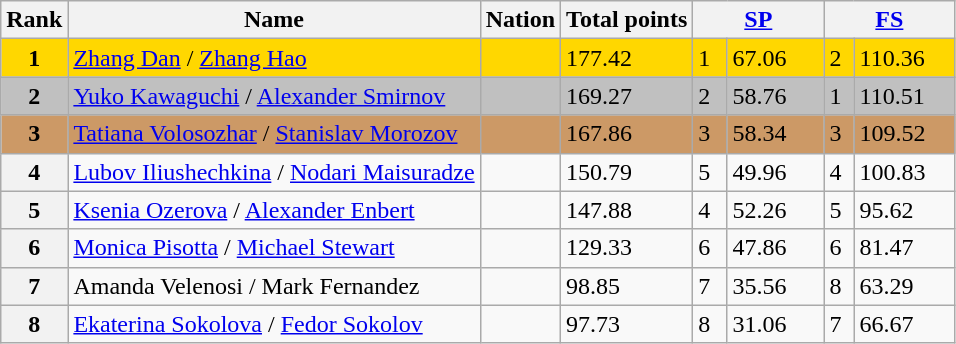<table class="wikitable">
<tr>
<th>Rank</th>
<th>Name</th>
<th>Nation</th>
<th>Total points</th>
<th colspan="2" width="80px"><a href='#'>SP</a></th>
<th colspan="2" width="80px"><a href='#'>FS</a></th>
</tr>
<tr bgcolor="gold">
<td align="center"><strong>1</strong></td>
<td><a href='#'>Zhang Dan</a> / <a href='#'>Zhang Hao</a></td>
<td></td>
<td>177.42</td>
<td>1</td>
<td>67.06</td>
<td>2</td>
<td>110.36</td>
</tr>
<tr bgcolor="silver">
<td align="center"><strong>2</strong></td>
<td><a href='#'>Yuko Kawaguchi</a> / <a href='#'>Alexander Smirnov</a></td>
<td></td>
<td>169.27</td>
<td>2</td>
<td>58.76</td>
<td>1</td>
<td>110.51</td>
</tr>
<tr bgcolor="cc9966">
<td align="center"><strong>3</strong></td>
<td><a href='#'>Tatiana Volosozhar</a> / <a href='#'>Stanislav Morozov</a></td>
<td></td>
<td>167.86</td>
<td>3</td>
<td>58.34</td>
<td>3</td>
<td>109.52</td>
</tr>
<tr>
<th>4</th>
<td><a href='#'>Lubov Iliushechkina</a> / <a href='#'>Nodari Maisuradze</a></td>
<td></td>
<td>150.79</td>
<td>5</td>
<td>49.96</td>
<td>4</td>
<td>100.83</td>
</tr>
<tr>
<th>5</th>
<td><a href='#'>Ksenia Ozerova</a> / <a href='#'>Alexander Enbert</a></td>
<td></td>
<td>147.88</td>
<td>4</td>
<td>52.26</td>
<td>5</td>
<td>95.62</td>
</tr>
<tr>
<th>6</th>
<td><a href='#'>Monica Pisotta</a> / <a href='#'>Michael Stewart</a></td>
<td></td>
<td>129.33</td>
<td>6</td>
<td>47.86</td>
<td>6</td>
<td>81.47</td>
</tr>
<tr>
<th>7</th>
<td>Amanda Velenosi / Mark Fernandez</td>
<td></td>
<td>98.85</td>
<td>7</td>
<td>35.56</td>
<td>8</td>
<td>63.29</td>
</tr>
<tr>
<th>8</th>
<td><a href='#'>Ekaterina Sokolova</a> / <a href='#'>Fedor Sokolov</a></td>
<td></td>
<td>97.73</td>
<td>8</td>
<td>31.06</td>
<td>7</td>
<td>66.67</td>
</tr>
</table>
